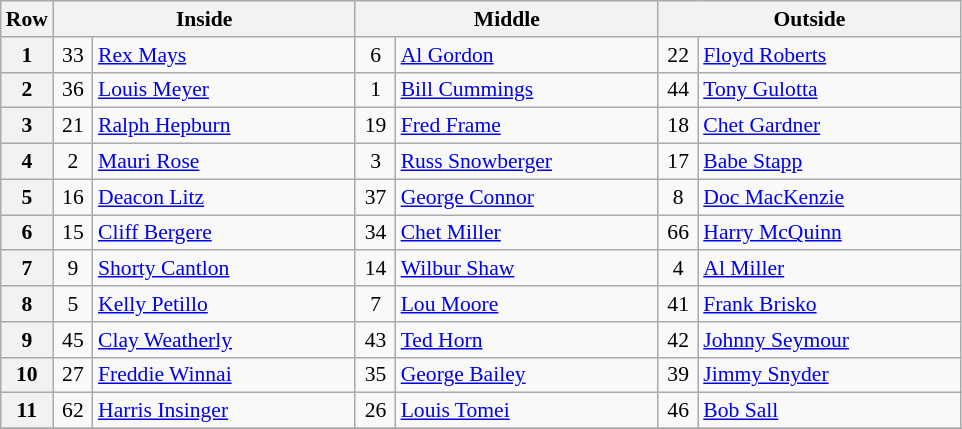<table class="wikitable" style="font-size: 90%;">
<tr>
<th>Row</th>
<th colspan=2 width="195">Inside</th>
<th colspan=2 width="195">Middle</th>
<th colspan=2 width="195">Outside</th>
</tr>
<tr>
<th>1</th>
<td align="center" width="20">33</td>
<td>  <a href='#'>Rex Mays</a></td>
<td align="center" width="20">6</td>
<td>  <a href='#'>Al Gordon</a></td>
<td align="center" width="20">22</td>
<td> <a href='#'>Floyd Roberts</a> </td>
</tr>
<tr>
<th>2</th>
<td align="center" width="20">36</td>
<td> <a href='#'>Louis Meyer</a> </td>
<td align="center" width="20">1</td>
<td> <a href='#'>Bill Cummings</a> </td>
<td align="center" width="20">44</td>
<td> <a href='#'>Tony Gulotta</a></td>
</tr>
<tr>
<th>3</th>
<td align="center" width="20">21</td>
<td> <a href='#'>Ralph Hepburn</a></td>
<td align="center" width="20">19</td>
<td> <a href='#'>Fred Frame</a> </td>
<td align="center" width="20">18</td>
<td> <a href='#'>Chet Gardner</a></td>
</tr>
<tr>
<th>4</th>
<td align="center" width="20">2</td>
<td> <a href='#'>Mauri Rose</a></td>
<td align="center" width="20">3</td>
<td> <a href='#'>Russ Snowberger</a></td>
<td align="center" width="20">17</td>
<td> <a href='#'>Babe Stapp</a></td>
</tr>
<tr>
<th>5</th>
<td align="center" width="20">16</td>
<td> <a href='#'>Deacon Litz</a></td>
<td align="center" width="20">37</td>
<td> <a href='#'>George Connor</a> </td>
<td align="center" width="20">8</td>
<td> <a href='#'>Doc MacKenzie</a></td>
</tr>
<tr>
<th>6</th>
<td align="center" width="20">15</td>
<td> <a href='#'>Cliff Bergere</a></td>
<td align="center" width="20">34</td>
<td> <a href='#'>Chet Miller</a></td>
<td align="center" width="20">66</td>
<td> <a href='#'>Harry McQuinn</a></td>
</tr>
<tr>
<th>7</th>
<td align="center" width="20">9</td>
<td> <a href='#'>Shorty Cantlon</a></td>
<td align="center" width="20">14</td>
<td> <a href='#'>Wilbur Shaw</a></td>
<td align="center" width="20">4</td>
<td> <a href='#'>Al Miller</a></td>
</tr>
<tr>
<th>8</th>
<td align="center" width="20">5</td>
<td> <a href='#'>Kelly Petillo</a></td>
<td align="center" width="20">7</td>
<td> <a href='#'>Lou Moore</a></td>
<td align="center" width="20">41</td>
<td> <a href='#'>Frank Brisko</a></td>
</tr>
<tr>
<th>9</th>
<td align="center" width="20">45</td>
<td> <a href='#'>Clay Weatherly</a> </td>
<td align="center" width="20">43</td>
<td> <a href='#'>Ted Horn</a> </td>
<td align="center" width="20">42</td>
<td> <a href='#'>Johnny Seymour</a></td>
</tr>
<tr>
<th>10</th>
<td align="center" width="20">27</td>
<td> <a href='#'>Freddie Winnai</a></td>
<td align="center" width="20">35</td>
<td> <a href='#'>George Bailey</a></td>
<td align="center" width="20">39</td>
<td> <a href='#'>Jimmy Snyder</a> </td>
</tr>
<tr>
<th>11</th>
<td align="center" width="20">62</td>
<td> <a href='#'>Harris Insinger</a> </td>
<td align="center" width="20">26</td>
<td> <a href='#'>Louis Tomei</a> </td>
<td align="center" width="20">46</td>
<td> <a href='#'>Bob Sall</a> </td>
</tr>
<tr>
</tr>
</table>
